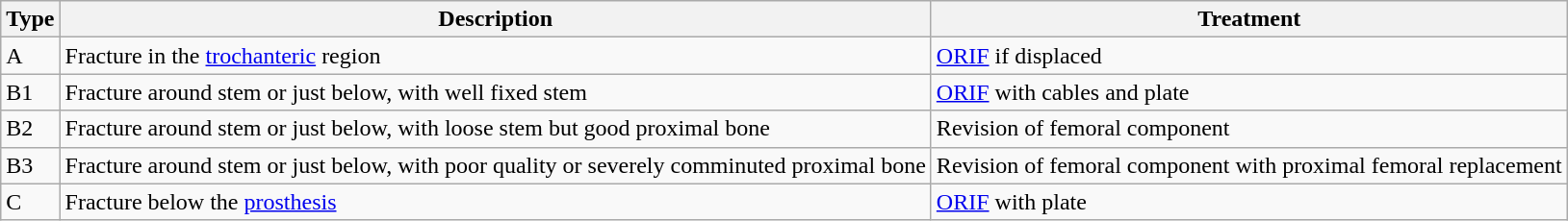<table class="wikitable">
<tr>
<th>Type</th>
<th>Description</th>
<th>Treatment</th>
</tr>
<tr>
<td>A</td>
<td>Fracture in the <a href='#'>trochanteric</a> region</td>
<td><a href='#'>ORIF</a> if displaced</td>
</tr>
<tr>
<td>B1</td>
<td>Fracture around stem or just below, with well fixed stem</td>
<td><a href='#'>ORIF</a> with cables and plate</td>
</tr>
<tr>
<td>B2</td>
<td>Fracture around stem or just below, with loose stem but good proximal bone</td>
<td>Revision of femoral component</td>
</tr>
<tr>
<td>B3</td>
<td>Fracture around stem or just below, with poor quality or severely comminuted proximal bone</td>
<td>Revision of femoral component with proximal femoral replacement</td>
</tr>
<tr>
<td>C</td>
<td>Fracture below the <a href='#'>prosthesis</a></td>
<td><a href='#'>ORIF</a> with plate</td>
</tr>
</table>
